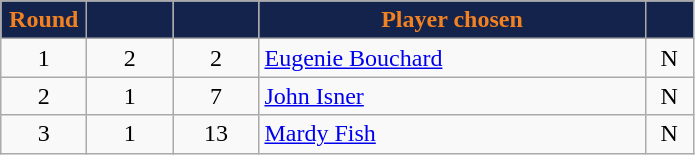<table class="wikitable" style="text-align:left">
<tr>
<th style="background:#14234B; color:#F18121" width="50px">Round</th>
<th style="background:#14234B; color:#F18121" width="50px"></th>
<th style="background:#14234B; color:#F18121" width="50px"></th>
<th style="background:#14234B; color:#F18121" width="250px">Player chosen</th>
<th style="background:#14234B; color:#F18121" width="25px"></th>
</tr>
<tr>
<td style="text-align:center">1</td>
<td style="text-align:center">2</td>
<td style="text-align:center">2</td>
<td> <a href='#'>Eugenie Bouchard</a></td>
<td style="text-align:center">N</td>
</tr>
<tr>
<td style="text-align:center">2</td>
<td style="text-align:center">1</td>
<td style="text-align:center">7</td>
<td> <a href='#'>John Isner</a></td>
<td style="text-align:center">N</td>
</tr>
<tr>
<td style="text-align:center">3</td>
<td style="text-align:center">1</td>
<td style="text-align:center">13</td>
<td> <a href='#'>Mardy Fish</a></td>
<td style="text-align:center">N</td>
</tr>
</table>
